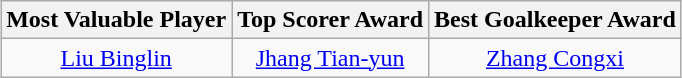<table class="wikitable" style="text-align:center; margin:auto;">
<tr>
<th>Most Valuable Player</th>
<th>Top Scorer Award</th>
<th>Best Goalkeeper Award</th>
</tr>
<tr>
<td> <a href='#'>Liu Binglin</a></td>
<td> <a href='#'>Jhang Tian-yun</a></td>
<td> <a href='#'>Zhang Congxi</a></td>
</tr>
</table>
